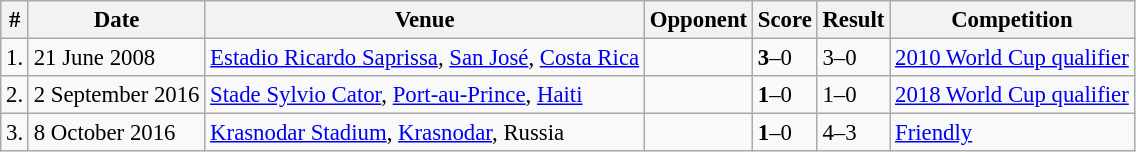<table class="wikitable" style="font-size:95%;">
<tr>
<th>#</th>
<th>Date</th>
<th>Venue</th>
<th>Opponent</th>
<th>Score</th>
<th>Result</th>
<th>Competition</th>
</tr>
<tr>
<td>1.</td>
<td>21 June 2008</td>
<td><a href='#'>Estadio Ricardo Saprissa</a>, <a href='#'>San José</a>, <a href='#'>Costa Rica</a></td>
<td></td>
<td><strong>3</strong>–0</td>
<td>3–0</td>
<td><a href='#'>2010 World Cup qualifier</a></td>
</tr>
<tr>
<td>2.</td>
<td>2 September 2016</td>
<td><a href='#'>Stade Sylvio Cator</a>, <a href='#'>Port-au-Prince</a>, <a href='#'>Haiti</a></td>
<td></td>
<td><strong>1</strong>–0</td>
<td>1–0</td>
<td><a href='#'>2018 World Cup qualifier</a></td>
</tr>
<tr>
<td>3.</td>
<td>8 October 2016</td>
<td><a href='#'>Krasnodar Stadium</a>, <a href='#'>Krasnodar</a>, Russia</td>
<td></td>
<td><strong>1</strong>–0</td>
<td>4–3</td>
<td><a href='#'>Friendly</a></td>
</tr>
</table>
